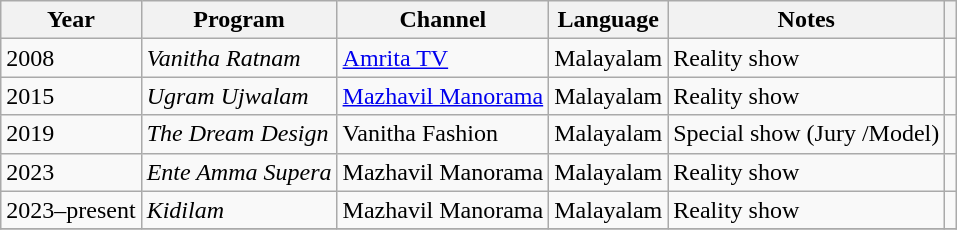<table class="wikitable sortable">
<tr>
<th scope="col">Year</th>
<th scope="col">Program</th>
<th scope="col">Channel</th>
<th scope="col">Language</th>
<th scope="col" class="unsortable">Notes</th>
<th scope="col" class="unsortable"></th>
</tr>
<tr>
<td>2008</td>
<td><em>Vanitha Ratnam</em></td>
<td><a href='#'>Amrita TV</a></td>
<td>Malayalam</td>
<td>Reality show</td>
<td></td>
</tr>
<tr>
<td>2015</td>
<td><em>Ugram Ujwalam</em></td>
<td><a href='#'>Mazhavil Manorama</a></td>
<td>Malayalam</td>
<td>Reality show</td>
<td></td>
</tr>
<tr>
<td>2019</td>
<td><em>The Dream Design</em></td>
<td>Vanitha Fashion</td>
<td>Malayalam</td>
<td>Special show (Jury /Model)</td>
<td></td>
</tr>
<tr>
<td>2023</td>
<td><em>Ente Amma Supera</em></td>
<td>Mazhavil Manorama</td>
<td>Malayalam</td>
<td>Reality show</td>
<td></td>
</tr>
<tr>
<td>2023–present</td>
<td><em>Kidilam</em></td>
<td>Mazhavil Manorama</td>
<td>Malayalam</td>
<td>Reality show</td>
<td></td>
</tr>
<tr>
</tr>
</table>
